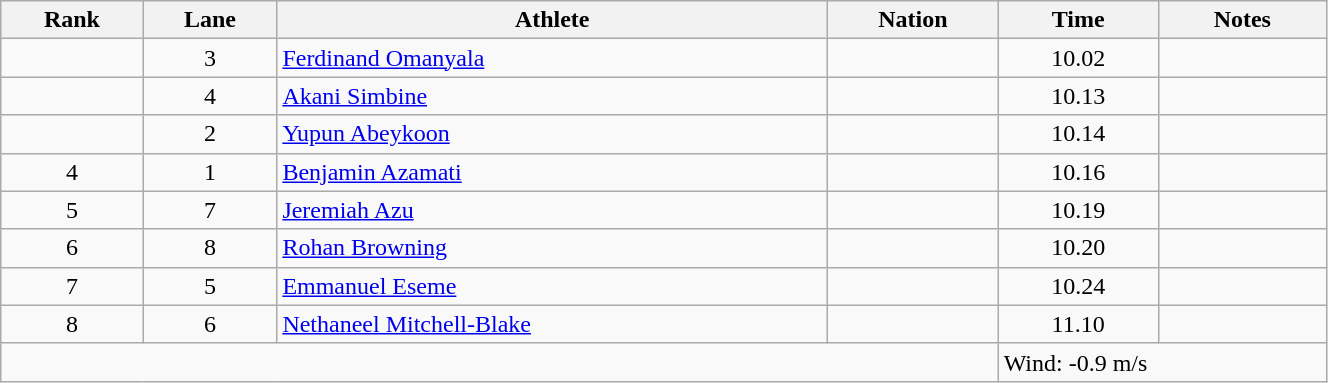<table class="wikitable sortable" style="text-align:center;width: 70%;">
<tr>
<th scope="col">Rank</th>
<th scope="col">Lane</th>
<th scope="col">Athlete</th>
<th scope="col">Nation</th>
<th scope="col">Time</th>
<th scope="col">Notes</th>
</tr>
<tr>
<td></td>
<td>3</td>
<td align=left><a href='#'>Ferdinand Omanyala</a></td>
<td align=left></td>
<td>10.02</td>
<td></td>
</tr>
<tr>
<td></td>
<td>4</td>
<td align=left><a href='#'>Akani Simbine</a></td>
<td align=left></td>
<td>10.13</td>
<td></td>
</tr>
<tr>
<td></td>
<td>2</td>
<td align=left><a href='#'>Yupun Abeykoon</a></td>
<td align=left></td>
<td>10.14</td>
<td></td>
</tr>
<tr>
<td>4</td>
<td>1</td>
<td align=left><a href='#'>Benjamin Azamati</a></td>
<td align=left></td>
<td>10.16</td>
<td></td>
</tr>
<tr>
<td>5</td>
<td>7</td>
<td align=left><a href='#'>Jeremiah Azu</a></td>
<td align=left></td>
<td>10.19</td>
<td></td>
</tr>
<tr>
<td>6</td>
<td>8</td>
<td align=left><a href='#'>Rohan Browning</a></td>
<td align=left></td>
<td>10.20</td>
<td></td>
</tr>
<tr>
<td>7</td>
<td>5</td>
<td align=left><a href='#'>Emmanuel Eseme</a></td>
<td align=left></td>
<td>10.24</td>
<td></td>
</tr>
<tr>
<td>8</td>
<td>6</td>
<td align=left><a href='#'>Nethaneel Mitchell-Blake</a></td>
<td align=left></td>
<td>11.10</td>
<td></td>
</tr>
<tr class="sortbottom">
<td colspan="4"></td>
<td colspan="2" style="text-align:left;">Wind: -0.9 m/s</td>
</tr>
</table>
